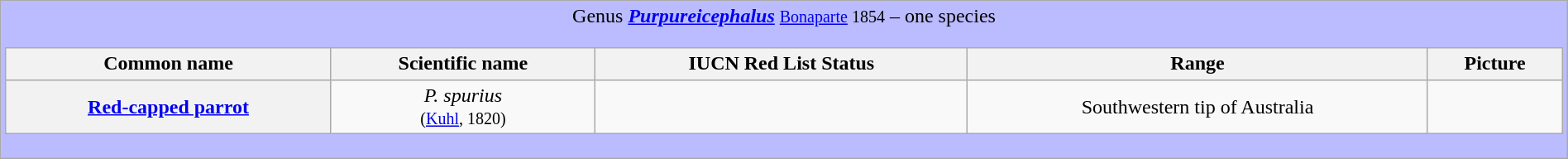<table class="wikitable" style="width:100%;text-align:center">
<tr>
<td colspan="100%" align="center" bgcolor="#BBBBFF">Genus <strong><em><a href='#'>Purpureicephalus</a></em></strong> <small><a href='#'>Bonaparte</a> 1854</small> – one species<br><table class="wikitable" style="width:100%;text-align:center">
<tr>
<th scope="col">Common name</th>
<th scope="col">Scientific name</th>
<th scope="col">IUCN Red List Status</th>
<th scope="col">Range</th>
<th scope="col">Picture</th>
</tr>
<tr>
<th scope="row"><a href='#'>Red-capped parrot</a></th>
<td><em>P. spurius</em> <br><small>(<a href='#'>Kuhl</a>, 1820)</small></td>
<td></td>
<td>Southwestern tip of Australia</td>
<td></td>
</tr>
</table>
</td>
</tr>
</table>
